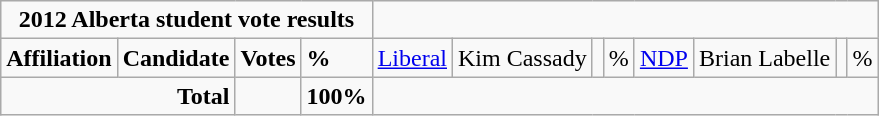<table class="wikitable">
<tr>
<td colspan="5" align=center><strong>2012 Alberta student vote results</strong></td>
</tr>
<tr>
<td colspan="2"><strong>Affiliation</strong></td>
<td><strong>Candidate</strong></td>
<td><strong>Votes</strong></td>
<td><strong>%</strong><br>

</td>
<td><a href='#'>Liberal</a></td>
<td>Kim Cassady</td>
<td></td>
<td>%<br>
</td>
<td><a href='#'>NDP</a></td>
<td>Brian Labelle</td>
<td></td>
<td>%</td>
</tr>
<tr>
<td colspan="3" align="right"><strong>Total</strong></td>
<td></td>
<td><strong>100%</strong></td>
</tr>
</table>
